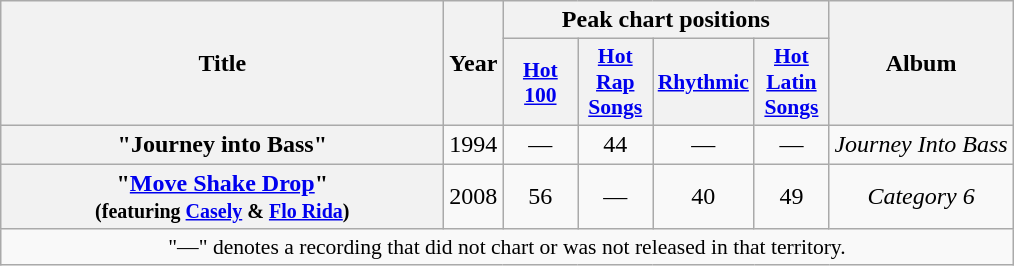<table class="wikitable plainrowheaders" style="text-align:center;">
<tr>
<th scope="col" rowspan="2" style="width:18em;">Title</th>
<th scope="col" rowspan="2">Year</th>
<th colspan="4" scope="col">Peak chart positions</th>
<th scope="col" rowspan="2">Album</th>
</tr>
<tr>
<th scope="col" style="width:3em;font-size:90%;"><a href='#'>Hot 100</a></th>
<th scope="col" style="width:3em;font-size:90%;"><a href='#'>Hot Rap Songs</a></th>
<th scope="col" style="width:3em;font-size:90%;"><a href='#'>Rhythmic</a></th>
<th scope="col" style="width:3em;font-size:90%;"><a href='#'>Hot Latin Songs</a></th>
</tr>
<tr>
<th scope="row">"Journey into Bass"</th>
<td>1994</td>
<td>—</td>
<td>44</td>
<td>—</td>
<td>—</td>
<td><em>Journey Into Bass</em></td>
</tr>
<tr>
<th scope="row">"<a href='#'>Move Shake Drop</a>"<br><small>(featuring <a href='#'>Casely</a> & <a href='#'>Flo Rida</a>)</small></th>
<td>2008</td>
<td>56</td>
<td>—</td>
<td>40</td>
<td>49</td>
<td><em>Category 6</em></td>
</tr>
<tr>
<td colspan="7" style="font-size:90%">"—" denotes a recording that did not chart or was not released in that territory.</td>
</tr>
</table>
